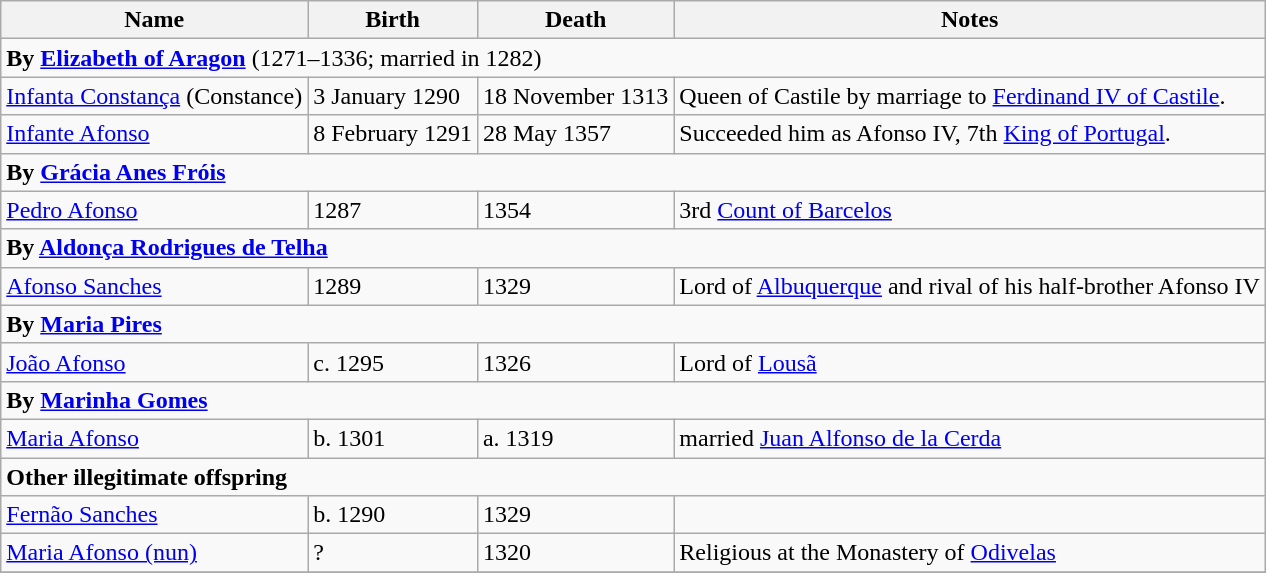<table class="wikitable">
<tr>
<th>Name</th>
<th>Birth</th>
<th>Death</th>
<th>Notes</th>
</tr>
<tr>
<td colspan=4><strong>By <a href='#'>Elizabeth of Aragon</a></strong> (1271–1336; married in 1282)</td>
</tr>
<tr>
<td><a href='#'>Infanta Constança</a> (Constance)</td>
<td>3 January 1290</td>
<td>18 November 1313</td>
<td>Queen of Castile by marriage to <a href='#'>Ferdinand IV of Castile</a>.</td>
</tr>
<tr>
<td><a href='#'>Infante Afonso</a></td>
<td>8 February 1291</td>
<td>28 May 1357</td>
<td>Succeeded him as Afonso IV, 7th <a href='#'>King of Portugal</a>.</td>
</tr>
<tr>
<td colspan=4><strong>By <a href='#'>Grácia Anes Fróis</a></strong></td>
</tr>
<tr>
<td><a href='#'>Pedro Afonso</a></td>
<td>1287</td>
<td>1354</td>
<td>3rd <a href='#'>Count of Barcelos</a></td>
</tr>
<tr>
<td colspan=4><strong>By <a href='#'>Aldonça Rodrigues de Telha</a></strong></td>
</tr>
<tr>
<td><a href='#'>Afonso Sanches</a></td>
<td>1289</td>
<td>1329</td>
<td>Lord of <a href='#'>Albuquerque</a> and rival of his half-brother Afonso IV</td>
</tr>
<tr>
<td colspan=4><strong>By <a href='#'>Maria Pires</a></strong></td>
</tr>
<tr>
<td><a href='#'>João Afonso</a></td>
<td>c. 1295</td>
<td>1326</td>
<td>Lord of <a href='#'>Lousã</a></td>
</tr>
<tr>
<td colspan=4><strong>By <a href='#'>Marinha Gomes</a></strong></td>
</tr>
<tr>
<td><a href='#'>Maria Afonso</a></td>
<td>b. 1301</td>
<td>a. 1319</td>
<td>married <a href='#'>Juan Alfonso de la Cerda</a>  </td>
</tr>
<tr>
<td colspan=4><strong>Other illegitimate offspring</strong></td>
</tr>
<tr>
<td><a href='#'>Fernão Sanches</a></td>
<td>b. 1290</td>
<td>1329</td>
<td> </td>
</tr>
<tr>
<td><a href='#'>Maria Afonso (nun)</a></td>
<td>?</td>
<td>1320</td>
<td>Religious at the Monastery of <a href='#'>Odivelas</a></td>
</tr>
<tr>
</tr>
</table>
